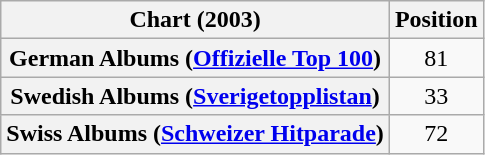<table class="wikitable sortable plainrowheaders" style="text-align:center">
<tr>
<th>Chart (2003)</th>
<th>Position</th>
</tr>
<tr>
<th scope="row">German Albums (<a href='#'>Offizielle Top 100</a>)</th>
<td>81</td>
</tr>
<tr>
<th scope="row">Swedish Albums (<a href='#'>Sverigetopplistan</a>)</th>
<td>33</td>
</tr>
<tr>
<th scope="row">Swiss Albums (<a href='#'>Schweizer Hitparade</a>)</th>
<td>72</td>
</tr>
</table>
